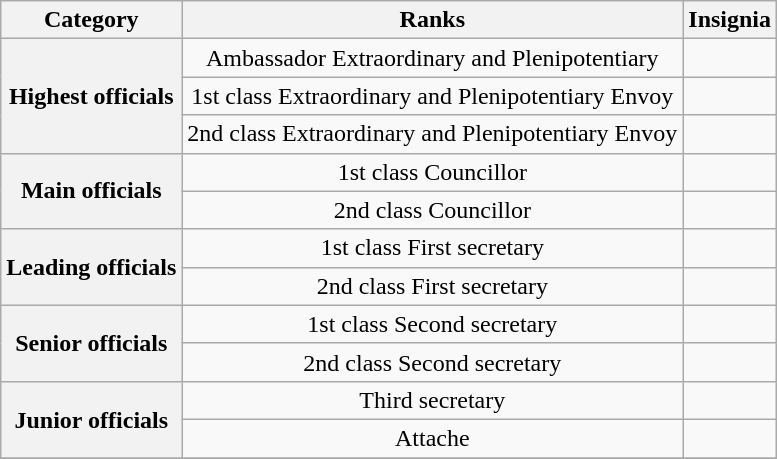<table class="wikitable" style="text-align:center;">
<tr>
<th>Category</th>
<th>Ranks</th>
<th>Insignia</th>
</tr>
<tr>
<th rowspan=3>Highest officials</th>
<td>Ambassador Extraordinary and Plenipotentiary</td>
<td></td>
</tr>
<tr>
<td>1st class Extraordinary and Plenipotentiary Envoy</td>
<td></td>
</tr>
<tr>
<td>2nd class Extraordinary and Plenipotentiary Envoy</td>
<td></td>
</tr>
<tr>
<th rowspan=2>Main officials</th>
<td>1st class Councillor</td>
<td></td>
</tr>
<tr>
<td>2nd class Councillor</td>
<td></td>
</tr>
<tr>
<th rowspan=2>Leading officials</th>
<td>1st class First secretary</td>
<td></td>
</tr>
<tr>
<td>2nd class First secretary</td>
<td></td>
</tr>
<tr>
<th rowspan=2>Senior officials</th>
<td>1st class Second secretary</td>
<td></td>
</tr>
<tr>
<td>2nd class Second secretary</td>
<td></td>
</tr>
<tr>
<th rowspan=2>Junior officials</th>
<td>Third secretary</td>
<td></td>
</tr>
<tr>
<td>Attache</td>
<td></td>
</tr>
<tr>
</tr>
</table>
